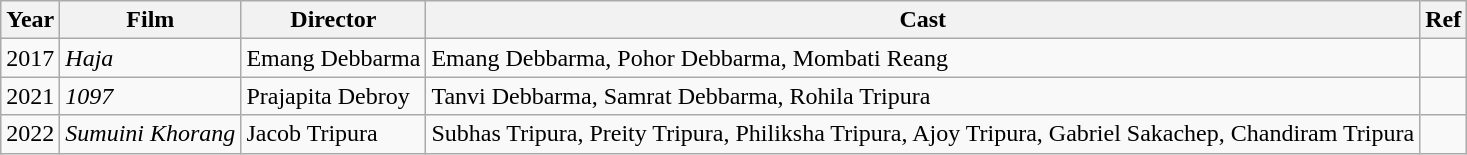<table class="wikitable">
<tr>
<th>Year</th>
<th>Film</th>
<th>Director</th>
<th>Cast</th>
<th>Ref</th>
</tr>
<tr>
<td>2017</td>
<td><em>Haja</em></td>
<td>Emang Debbarma</td>
<td>Emang Debbarma, Pohor Debbarma, Mombati Reang</td>
<td></td>
</tr>
<tr>
<td>2021</td>
<td><em>1097</em></td>
<td>Prajapita Debroy</td>
<td>Tanvi Debbarma, Samrat Debbarma, Rohila Tripura</td>
<td></td>
</tr>
<tr>
<td>2022</td>
<td><em>Sumuini Khorang</em></td>
<td>Jacob Tripura</td>
<td>Subhas Tripura, Preity Tripura, Philiksha Tripura, Ajoy Tripura, Gabriel Sakachep, Chandiram Tripura</td>
<td></td>
</tr>
</table>
